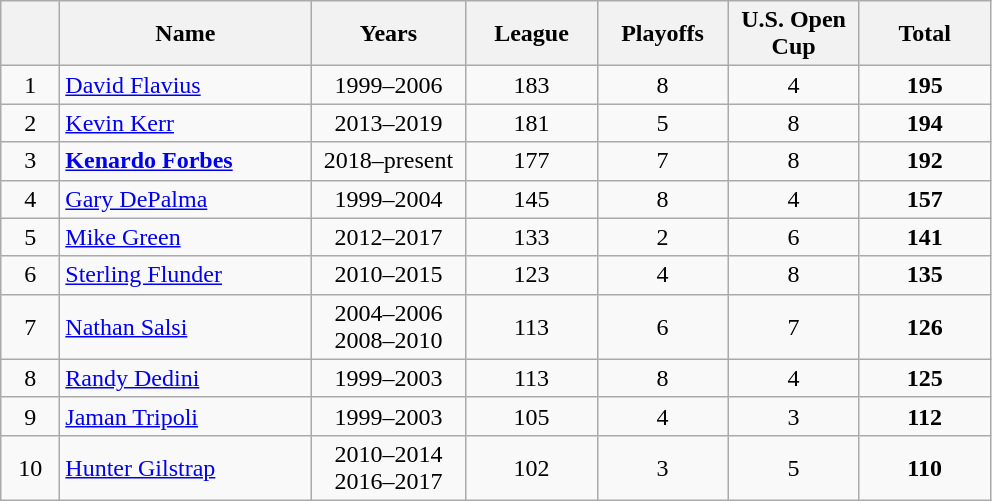<table class="wikitable sortable" style="text-align:center;">
<tr>
<th style="width: 2em;"></th>
<th style="width: 10em;">Name</th>
<th style="width: 6em;">Years</th>
<th style="width: 5em;">League</th>
<th style="width: 5em;">Playoffs</th>
<th style="width: 5em;">U.S. Open Cup</th>
<th style="width: 5em;">Total</th>
</tr>
<tr>
<td>1</td>
<td style="text-align:left;"> <a href='#'>David Flavius</a></td>
<td>1999–2006</td>
<td>183</td>
<td>8</td>
<td>4</td>
<td><strong>195</strong></td>
</tr>
<tr>
<td>2</td>
<td style="text-align:left;"> <a href='#'>Kevin Kerr</a></td>
<td>2013–2019</td>
<td>181</td>
<td>5</td>
<td>8</td>
<td><strong>194</strong></td>
</tr>
<tr>
<td>3</td>
<td style="text-align:left;"><strong> <a href='#'>Kenardo Forbes</a></strong></td>
<td>2018–present</td>
<td>177</td>
<td>7</td>
<td>8</td>
<td><strong>192</strong></td>
</tr>
<tr>
<td>4</td>
<td style="text-align:left;"> <a href='#'>Gary DePalma</a></td>
<td>1999–2004</td>
<td>145</td>
<td>8</td>
<td>4</td>
<td><strong>157</strong></td>
</tr>
<tr>
<td>5</td>
<td style="text-align:left;"> <a href='#'>Mike Green</a></td>
<td>2012–2017</td>
<td>133</td>
<td>2</td>
<td>6</td>
<td><strong>141</strong></td>
</tr>
<tr>
<td>6</td>
<td style="text-align:left;"> <a href='#'>Sterling Flunder</a></td>
<td>2010–2015</td>
<td>123</td>
<td>4</td>
<td>8</td>
<td><strong>135</strong></td>
</tr>
<tr>
<td>7</td>
<td style="text-align:left;"> <a href='#'>Nathan Salsi</a></td>
<td>2004–2006<br>2008–2010</td>
<td>113</td>
<td>6</td>
<td>7</td>
<td><strong>126</strong></td>
</tr>
<tr>
<td>8</td>
<td style="text-align:left;"> <a href='#'>Randy Dedini</a></td>
<td>1999–2003</td>
<td>113</td>
<td>8</td>
<td>4</td>
<td><strong>125</strong></td>
</tr>
<tr>
<td>9</td>
<td style="text-align:left;"> <a href='#'>Jaman Tripoli</a></td>
<td>1999–2003</td>
<td>105</td>
<td>4</td>
<td>3</td>
<td><strong>112</strong></td>
</tr>
<tr>
<td>10</td>
<td style="text-align:left;"> <a href='#'>Hunter Gilstrap</a></td>
<td>2010–2014<br>2016–2017</td>
<td>102</td>
<td>3</td>
<td>5</td>
<td><strong>110</strong></td>
</tr>
</table>
